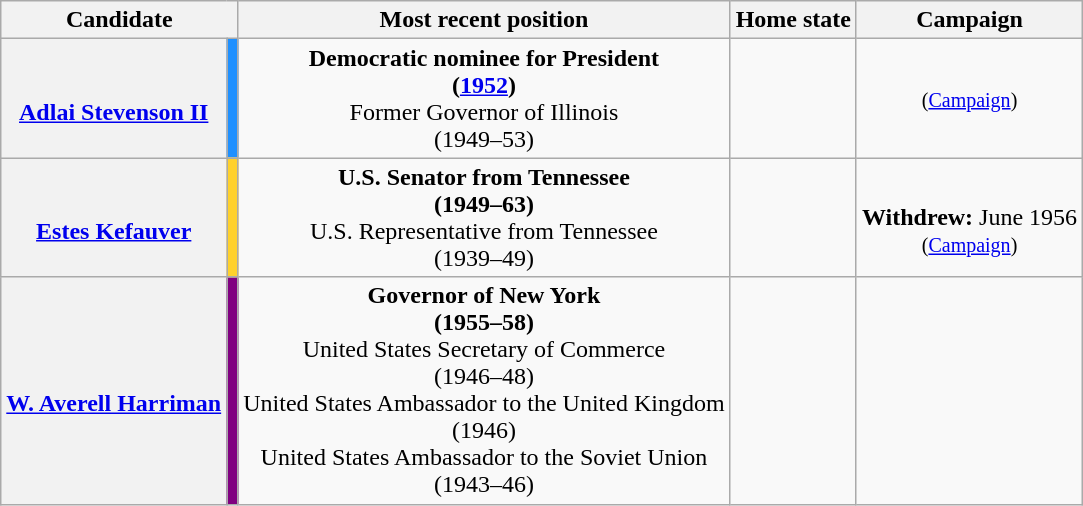<table class="wikitable sortable" style="text-align:center;">
<tr>
<th colspan="2">Candidate</th>
<th class="unsortable">Most recent position</th>
<th>Home state</th>
<th data-sort-type="date">Campaign</th>
</tr>
<tr>
<th data-sort-value="Stevenson" scope="row"><br><a href='#'>Adlai Stevenson II</a></th>
<td style="background:#1E90FF;"></td>
<td><strong>Democratic nominee for President<br>(<a href='#'>1952</a>)</strong><br>Former Governor of Illinois<br>(1949–53)</td>
<td></td>
<td data-sort-value="03-04-2016"><small>(<a href='#'>Campaign</a>)</small></td>
</tr>
<tr>
<th data-sort-value="Kefauver" scope="row"><br><a href='#'>Estes Kefauver</a></th>
<td style="background:#ffd12b;"></td>
<td><strong>U.S. Senator from Tennessee<br>(1949–63)</strong><br>U.S. Representative from Tennessee<br>(1939–49)</td>
<td></td>
<td><br><strong>Withdrew:</strong> June 1956<br><small>(<a href='#'>Campaign</a>)</small></td>
</tr>
<tr>
<th data-sort-value="Harriman" scope="row"><br><a href='#'>W. Averell Harriman</a></th>
<td style="background:#800080;"></td>
<td><strong>Governor of New York<br>(1955–58)</strong><br>United States Secretary of Commerce<br>(1946–48)<br>United States Ambassador to the United Kingdom<br>(1946)<br>United States Ambassador to the Soviet Union<br>(1943–46)</td>
<td></td>
<td data-sort-value="03-04-2016"></td>
</tr>
</table>
